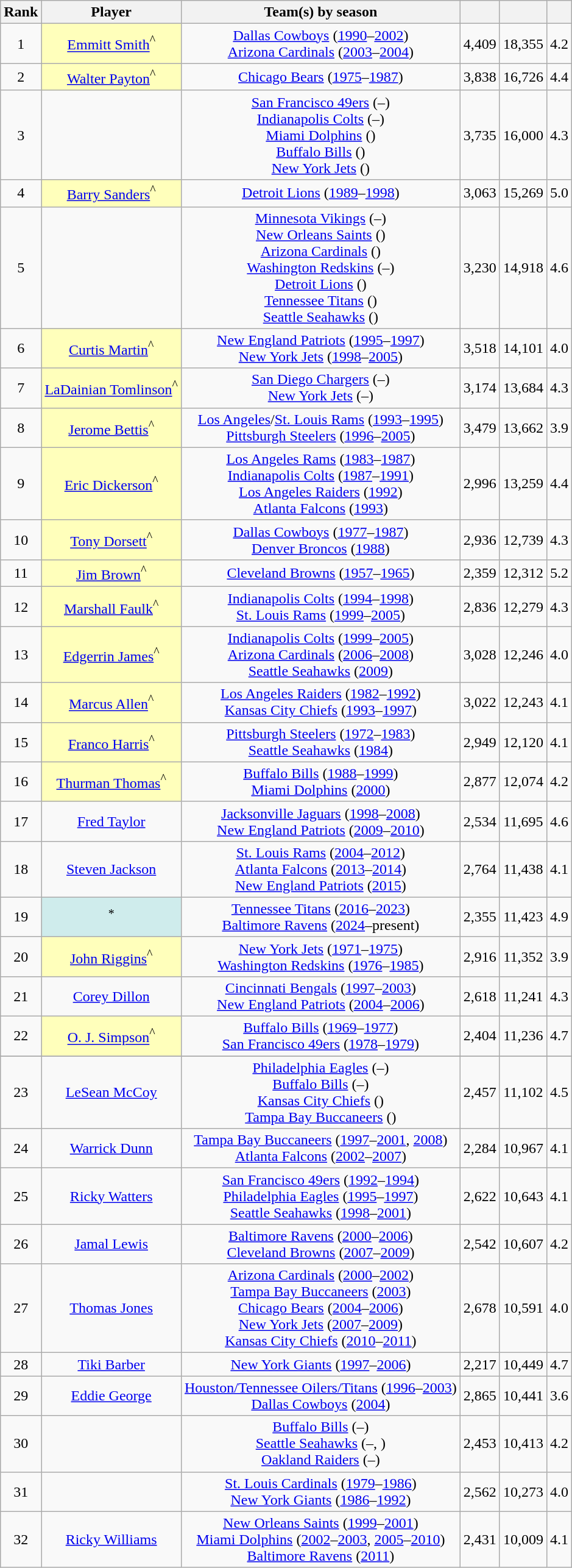<table class="wikitable sortable" style="text-align:center;">
<tr>
<th>Rank</th>
<th>Player</th>
<th>Team(s) by season</th>
<th></th>
<th></th>
<th></th>
</tr>
<tr>
<td>1</td>
<td style="background:#ffb;"><a href='#'>Emmitt Smith</a><sup>^</sup></td>
<td><a href='#'>Dallas Cowboys</a> (<a href='#'>1990</a>–<a href='#'>2002</a>)<br><a href='#'>Arizona Cardinals</a> (<a href='#'>2003</a>–<a href='#'>2004</a>)</td>
<td>4,409</td>
<td>18,355</td>
<td>4.2</td>
</tr>
<tr>
<td>2</td>
<td style="background:#ffb;"><a href='#'>Walter Payton</a><sup>^</sup></td>
<td><a href='#'>Chicago Bears</a> (<a href='#'>1975</a>–<a href='#'>1987</a>)</td>
<td>3,838</td>
<td>16,726</td>
<td>4.4</td>
</tr>
<tr>
<td>3</td>
<td></td>
<td><a href='#'>San Francisco 49ers</a> (–)<br><a href='#'>Indianapolis Colts</a> (–)<br><a href='#'>Miami Dolphins</a> ()<br><a href='#'>Buffalo Bills</a> ()<br><a href='#'>New York Jets</a> ()</td>
<td>3,735</td>
<td>16,000</td>
<td>4.3</td>
</tr>
<tr>
<td>4</td>
<td style="background:#ffb;"><a href='#'>Barry Sanders</a><sup>^</sup></td>
<td><a href='#'>Detroit Lions</a> (<a href='#'>1989</a>–<a href='#'>1998</a>)</td>
<td>3,063</td>
<td>15,269</td>
<td>5.0</td>
</tr>
<tr>
<td>5</td>
<td></td>
<td><a href='#'>Minnesota Vikings</a> (–)<br><a href='#'>New Orleans Saints</a> ()<br><a href='#'>Arizona Cardinals</a> ()<br><a href='#'>Washington Redskins</a> (–)<br><a href='#'>Detroit Lions</a> ()<br><a href='#'>Tennessee Titans</a> ()<br><a href='#'>Seattle Seahawks</a> ()</td>
<td>3,230</td>
<td>14,918</td>
<td>4.6</td>
</tr>
<tr>
<td>6</td>
<td style="background:#ffb;"><a href='#'>Curtis Martin</a><sup>^</sup></td>
<td><a href='#'>New England Patriots</a> (<a href='#'>1995</a>–<a href='#'>1997</a>)<br><a href='#'>New York Jets</a> (<a href='#'>1998</a>–<a href='#'>2005</a>)</td>
<td>3,518</td>
<td>14,101</td>
<td>4.0</td>
</tr>
<tr>
<td>7</td>
<td style="background:#ffb;"><a href='#'>LaDainian Tomlinson</a><sup>^</sup></td>
<td><a href='#'>San Diego Chargers</a> (–)<br><a href='#'>New York Jets</a> (–)</td>
<td>3,174</td>
<td>13,684</td>
<td>4.3</td>
</tr>
<tr>
<td>8</td>
<td style="background:#ffb;"><a href='#'>Jerome Bettis</a><sup>^</sup></td>
<td><a href='#'>Los Angeles</a>/<a href='#'>St. Louis Rams</a> (<a href='#'>1993</a>–<a href='#'>1995</a>)<br><a href='#'>Pittsburgh Steelers</a> (<a href='#'>1996</a>–<a href='#'>2005</a>)</td>
<td>3,479</td>
<td>13,662</td>
<td>3.9</td>
</tr>
<tr>
<td>9</td>
<td style="background:#ffb;"><a href='#'>Eric Dickerson</a><sup>^</sup></td>
<td><a href='#'>Los Angeles Rams</a> (<a href='#'>1983</a>–<a href='#'>1987</a>)<br><a href='#'>Indianapolis Colts</a> (<a href='#'>1987</a>–<a href='#'>1991</a>)<br><a href='#'>Los Angeles Raiders</a> (<a href='#'>1992</a>)<br><a href='#'>Atlanta Falcons</a> (<a href='#'>1993</a>)</td>
<td>2,996</td>
<td>13,259</td>
<td>4.4</td>
</tr>
<tr>
<td>10</td>
<td style="background:#ffb;"><a href='#'>Tony Dorsett</a><sup>^</sup></td>
<td><a href='#'>Dallas Cowboys</a> (<a href='#'>1977</a>–<a href='#'>1987</a>)<br><a href='#'>Denver Broncos</a> (<a href='#'>1988</a>)</td>
<td>2,936</td>
<td>12,739</td>
<td>4.3</td>
</tr>
<tr>
<td>11</td>
<td style="background:#ffb;"><a href='#'>Jim Brown</a><sup>^</sup></td>
<td><a href='#'>Cleveland Browns</a> (<a href='#'>1957</a>–<a href='#'>1965</a>)</td>
<td>2,359</td>
<td>12,312</td>
<td>5.2</td>
</tr>
<tr>
<td>12</td>
<td style="background:#ffb;"><a href='#'>Marshall Faulk</a><sup>^</sup></td>
<td><a href='#'>Indianapolis Colts</a> (<a href='#'>1994</a>–<a href='#'>1998</a>)<br><a href='#'>St. Louis Rams</a> (<a href='#'>1999</a>–<a href='#'>2005</a>)</td>
<td>2,836</td>
<td>12,279</td>
<td>4.3</td>
</tr>
<tr>
<td>13</td>
<td style="background:#ffb;"><a href='#'>Edgerrin James</a><sup>^</sup></td>
<td><a href='#'>Indianapolis Colts</a> (<a href='#'>1999</a>–<a href='#'>2005</a>)<br><a href='#'>Arizona Cardinals</a> (<a href='#'>2006</a>–<a href='#'>2008</a>)<br><a href='#'>Seattle Seahawks</a> (<a href='#'>2009</a>)</td>
<td>3,028</td>
<td>12,246</td>
<td>4.0</td>
</tr>
<tr>
<td>14</td>
<td style="background:#ffb;"><a href='#'>Marcus Allen</a><sup>^</sup></td>
<td><a href='#'>Los Angeles Raiders</a> (<a href='#'>1982</a>–<a href='#'>1992</a>)<br><a href='#'>Kansas City Chiefs</a> (<a href='#'>1993</a>–<a href='#'>1997</a>)</td>
<td>3,022</td>
<td>12,243</td>
<td>4.1</td>
</tr>
<tr>
<td>15</td>
<td style="background:#ffb;"><a href='#'>Franco Harris</a><sup>^</sup></td>
<td><a href='#'>Pittsburgh Steelers</a> (<a href='#'>1972</a>–<a href='#'>1983</a>)<br><a href='#'>Seattle Seahawks</a> (<a href='#'>1984</a>)</td>
<td>2,949</td>
<td>12,120</td>
<td>4.1</td>
</tr>
<tr>
<td>16</td>
<td style="background:#ffb;"><a href='#'>Thurman Thomas</a><sup>^</sup></td>
<td><a href='#'>Buffalo Bills</a> (<a href='#'>1988</a>–<a href='#'>1999</a>)<br><a href='#'>Miami Dolphins</a> (<a href='#'>2000</a>)</td>
<td>2,877</td>
<td>12,074</td>
<td>4.2</td>
</tr>
<tr>
<td>17</td>
<td><a href='#'>Fred Taylor</a></td>
<td><a href='#'>Jacksonville Jaguars</a> (<a href='#'>1998</a>–<a href='#'>2008</a>)<br> <a href='#'>New England Patriots</a> (<a href='#'>2009</a>–<a href='#'>2010</a>)</td>
<td>2,534</td>
<td>11,695</td>
<td>4.6</td>
</tr>
<tr>
<td>18</td>
<td><a href='#'>Steven Jackson</a></td>
<td><a href='#'>St. Louis Rams</a> (<a href='#'>2004</a>–<a href='#'>2012</a>)<br><a href='#'>Atlanta Falcons</a> (<a href='#'>2013</a>–<a href='#'>2014</a>)<br><a href='#'>New England Patriots</a> (<a href='#'>2015</a>)</td>
<td>2,764</td>
<td>11,438</td>
<td>4.1</td>
</tr>
<tr>
<td>19</td>
<td style="background:#cfecec;"><sup>*</sup></td>
<td><a href='#'>Tennessee Titans</a> (<a href='#'>2016</a>–<a href='#'>2023</a>)<br><a href='#'>Baltimore Ravens</a> (<a href='#'>2024</a>–present)</td>
<td>2,355</td>
<td>11,423</td>
<td>4.9</td>
</tr>
<tr>
<td>20</td>
<td style="background:#ffb;"><a href='#'>John Riggins</a><sup>^</sup></td>
<td><a href='#'>New York Jets</a> (<a href='#'>1971</a>–<a href='#'>1975</a>)<br><a href='#'>Washington Redskins</a> (<a href='#'>1976</a>–<a href='#'>1985</a>)</td>
<td>2,916</td>
<td>11,352</td>
<td>3.9</td>
</tr>
<tr>
<td>21</td>
<td><a href='#'>Corey Dillon</a></td>
<td><a href='#'>Cincinnati Bengals</a> (<a href='#'>1997</a>–<a href='#'>2003</a>)<br><a href='#'>New England Patriots</a> (<a href='#'>2004</a>–<a href='#'>2006</a>)</td>
<td>2,618</td>
<td>11,241</td>
<td>4.3</td>
</tr>
<tr>
<td>22</td>
<td style="background:#ffb;"><a href='#'>O. J. Simpson</a><sup>^</sup></td>
<td><a href='#'>Buffalo Bills</a> (<a href='#'>1969</a>–<a href='#'>1977</a>)<br><a href='#'>San Francisco 49ers</a> (<a href='#'>1978</a>–<a href='#'>1979</a>)</td>
<td>2,404</td>
<td>11,236</td>
<td>4.7</td>
</tr>
<tr>
</tr>
<tr>
<td>23</td>
<td><a href='#'>LeSean McCoy</a></td>
<td><a href='#'>Philadelphia Eagles</a> (–)<br><a href='#'>Buffalo Bills</a> (–)<br><a href='#'>Kansas City Chiefs</a> ()<br><a href='#'>Tampa Bay Buccaneers</a> ()</td>
<td>2,457</td>
<td>11,102</td>
<td>4.5</td>
</tr>
<tr>
<td>24</td>
<td><a href='#'>Warrick Dunn</a></td>
<td><a href='#'>Tampa Bay Buccaneers</a> (<a href='#'>1997</a>–<a href='#'>2001</a>, <a href='#'>2008</a>)<br><a href='#'>Atlanta Falcons</a> (<a href='#'>2002</a>–<a href='#'>2007</a>)</td>
<td>2,284</td>
<td>10,967</td>
<td>4.1</td>
</tr>
<tr>
<td>25</td>
<td><a href='#'>Ricky Watters</a></td>
<td><a href='#'>San Francisco 49ers</a> (<a href='#'>1992</a>–<a href='#'>1994</a>)<br><a href='#'>Philadelphia Eagles</a> (<a href='#'>1995</a>–<a href='#'>1997</a>)<br><a href='#'>Seattle Seahawks</a> (<a href='#'>1998</a>–<a href='#'>2001</a>)</td>
<td>2,622</td>
<td>10,643</td>
<td>4.1</td>
</tr>
<tr>
<td>26</td>
<td><a href='#'>Jamal Lewis</a></td>
<td><a href='#'>Baltimore Ravens</a> (<a href='#'>2000</a>–<a href='#'>2006</a>)<br><a href='#'>Cleveland Browns</a> (<a href='#'>2007</a>–<a href='#'>2009</a>)</td>
<td>2,542</td>
<td>10,607</td>
<td>4.2</td>
</tr>
<tr>
<td>27</td>
<td><a href='#'>Thomas Jones</a></td>
<td><a href='#'>Arizona Cardinals</a> (<a href='#'>2000</a>–<a href='#'>2002</a>)<br><a href='#'>Tampa Bay Buccaneers</a> (<a href='#'>2003</a>)<br><a href='#'>Chicago Bears</a> (<a href='#'>2004</a>–<a href='#'>2006</a>)<br><a href='#'>New York Jets</a> (<a href='#'>2007</a>–<a href='#'>2009</a>)<br> <a href='#'>Kansas City Chiefs</a> (<a href='#'>2010</a>–<a href='#'>2011</a>)</td>
<td>2,678</td>
<td>10,591</td>
<td>4.0</td>
</tr>
<tr>
<td>28</td>
<td><a href='#'>Tiki Barber</a></td>
<td><a href='#'>New York Giants</a> (<a href='#'>1997</a>–<a href='#'>2006</a>)</td>
<td>2,217</td>
<td>10,449</td>
<td>4.7</td>
</tr>
<tr>
<td>29</td>
<td><a href='#'>Eddie George</a></td>
<td><a href='#'>Houston/Tennessee Oilers/Titans</a>  (<a href='#'>1996</a>–<a href='#'>2003</a>)<br><a href='#'>Dallas Cowboys</a> (<a href='#'>2004</a>)</td>
<td>2,865</td>
<td>10,441</td>
<td>3.6</td>
</tr>
<tr>
<td>30</td>
<td></td>
<td><a href='#'>Buffalo Bills</a> (–)<br><a href='#'>Seattle Seahawks</a> (–, )<br><a href='#'>Oakland Raiders</a> (–)</td>
<td>2,453</td>
<td>10,413</td>
<td>4.2</td>
</tr>
<tr>
<td>31</td>
<td></td>
<td><a href='#'>St. Louis Cardinals</a> (<a href='#'>1979</a>–<a href='#'>1986</a>)<br><a href='#'>New York Giants</a> (<a href='#'>1986</a>–<a href='#'>1992</a>)</td>
<td>2,562</td>
<td>10,273</td>
<td>4.0</td>
</tr>
<tr>
<td>32</td>
<td><a href='#'>Ricky Williams</a></td>
<td><a href='#'>New Orleans Saints</a> (<a href='#'>1999</a>–<a href='#'>2001</a>)<br><a href='#'>Miami Dolphins</a> (<a href='#'>2002</a>–<a href='#'>2003</a>, <a href='#'>2005</a>–<a href='#'>2010</a>)<br><a href='#'>Baltimore Ravens</a> (<a href='#'>2011</a>)</td>
<td>2,431</td>
<td>10,009</td>
<td>4.1</td>
</tr>
</table>
